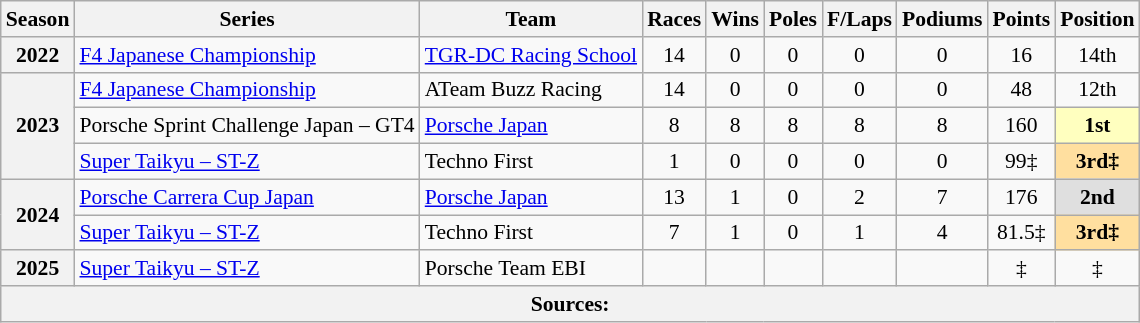<table class="wikitable" style="font-size: 90%; text-align:center">
<tr>
<th>Season</th>
<th>Series</th>
<th>Team</th>
<th>Races</th>
<th>Wins</th>
<th>Poles</th>
<th>F/Laps</th>
<th>Podiums</th>
<th>Points</th>
<th>Position</th>
</tr>
<tr>
<th>2022</th>
<td align=left><a href='#'>F4 Japanese Championship</a></td>
<td align=left><a href='#'>TGR-DC Racing School</a></td>
<td>14</td>
<td>0</td>
<td>0</td>
<td>0</td>
<td>0</td>
<td>16</td>
<td>14th</td>
</tr>
<tr>
<th rowspan="3">2023</th>
<td align=left><a href='#'>F4 Japanese Championship</a></td>
<td align=left>ATeam Buzz Racing</td>
<td>14</td>
<td>0</td>
<td>0</td>
<td>0</td>
<td>0</td>
<td>48</td>
<td>12th</td>
</tr>
<tr>
<td align=left>Porsche Sprint Challenge Japan – GT4</td>
<td align=left><a href='#'>Porsche Japan</a></td>
<td>8</td>
<td>8</td>
<td>8</td>
<td>8</td>
<td>8</td>
<td>160</td>
<td style="background:#FFFFBF;"><strong>1st</strong></td>
</tr>
<tr>
<td align=left><a href='#'>Super Taikyu – ST-Z</a></td>
<td align=left>Techno First</td>
<td>1</td>
<td>0</td>
<td>0</td>
<td>0</td>
<td>0</td>
<td>99‡</td>
<td style="background:#ffdf9f"><strong>3rd‡</strong></td>
</tr>
<tr>
<th rowspan="2">2024</th>
<td align=left><a href='#'>Porsche Carrera Cup Japan</a></td>
<td align=left><a href='#'>Porsche Japan</a></td>
<td>13</td>
<td>1</td>
<td>0</td>
<td>2</td>
<td>7</td>
<td>176</td>
<td style="background:#dfdfdf"><strong>2nd</strong></td>
</tr>
<tr>
<td align=left><a href='#'>Super Taikyu – ST-Z</a></td>
<td align=left>Techno First</td>
<td>7</td>
<td>1</td>
<td>0</td>
<td>1</td>
<td>4</td>
<td>81.5‡</td>
<td style="background:#ffdf9f"><strong>3rd‡</strong></td>
</tr>
<tr>
<th>2025</th>
<td align=left><a href='#'>Super Taikyu – ST-Z</a></td>
<td align=left>Porsche Team EBI</td>
<td></td>
<td></td>
<td></td>
<td></td>
<td></td>
<td>‡</td>
<td>‡</td>
</tr>
<tr>
<th colspan="10">Sources:</th>
</tr>
</table>
